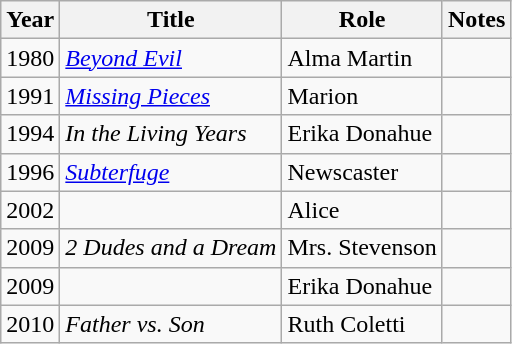<table class="wikitable sortable">
<tr>
<th>Year</th>
<th>Title</th>
<th>Role</th>
<th class="unsortable">Notes</th>
</tr>
<tr>
<td>1980</td>
<td><em><a href='#'>Beyond Evil</a></em></td>
<td>Alma Martin</td>
<td></td>
</tr>
<tr>
<td>1991</td>
<td><em><a href='#'>Missing Pieces</a></em></td>
<td>Marion</td>
<td></td>
</tr>
<tr>
<td>1994</td>
<td><em>In the Living Years</em></td>
<td>Erika Donahue</td>
<td></td>
</tr>
<tr>
<td>1996</td>
<td><em><a href='#'>Subterfuge</a></em></td>
<td>Newscaster</td>
<td></td>
</tr>
<tr>
<td>2002</td>
<td><em></em></td>
<td>Alice</td>
<td></td>
</tr>
<tr>
<td>2009</td>
<td><em>2 Dudes and a Dream</em></td>
<td>Mrs. Stevenson</td>
<td></td>
</tr>
<tr>
<td>2009</td>
<td><em></em></td>
<td>Erika Donahue</td>
<td></td>
</tr>
<tr>
<td>2010</td>
<td><em>Father vs. Son</em></td>
<td>Ruth Coletti</td>
<td></td>
</tr>
</table>
